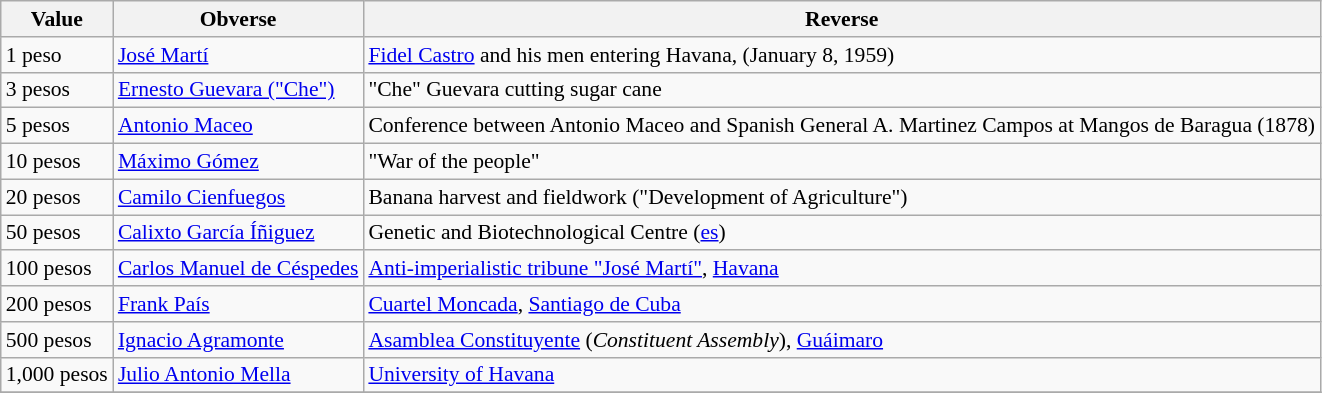<table class="wikitable" style="font-size: 90%">
<tr>
<th>Value</th>
<th>Obverse</th>
<th>Reverse</th>
</tr>
<tr>
<td>1 peso</td>
<td><a href='#'>José Martí</a></td>
<td><a href='#'>Fidel Castro</a> and his men entering Havana, (January 8, 1959)</td>
</tr>
<tr>
<td>3 pesos</td>
<td><a href='#'>Ernesto Guevara ("Che")</a></td>
<td>"Che" Guevara cutting sugar cane</td>
</tr>
<tr>
<td>5 pesos</td>
<td><a href='#'>Antonio Maceo</a></td>
<td>Conference between Antonio Maceo and Spanish General A. Martinez Campos at Mangos de Baragua (1878)</td>
</tr>
<tr>
<td>10 pesos</td>
<td><a href='#'>Máximo Gómez</a></td>
<td>"War of the people"</td>
</tr>
<tr>
<td>20 pesos</td>
<td><a href='#'>Camilo Cienfuegos</a></td>
<td>Banana harvest and fieldwork ("Development of Agriculture")</td>
</tr>
<tr>
<td>50 pesos</td>
<td><a href='#'>Calixto García Íñiguez</a></td>
<td>Genetic and Biotechnological Centre (<a href='#'>es</a>)</td>
</tr>
<tr>
<td>100 pesos</td>
<td><a href='#'>Carlos Manuel de Céspedes</a></td>
<td><a href='#'>Anti-imperialistic tribune "José Martí"</a>, <a href='#'>Havana</a></td>
</tr>
<tr>
<td>200 pesos</td>
<td><a href='#'>Frank País</a></td>
<td><a href='#'>Cuartel Moncada</a>, <a href='#'>Santiago de Cuba</a></td>
</tr>
<tr>
<td>500 pesos</td>
<td><a href='#'>Ignacio Agramonte</a></td>
<td><a href='#'>Asamblea Constituyente</a> (<em>Constituent Assembly</em>), <a href='#'>Guáimaro</a></td>
</tr>
<tr>
<td>1,000 pesos</td>
<td><a href='#'>Julio Antonio Mella</a></td>
<td><a href='#'>University of Havana</a></td>
</tr>
<tr>
</tr>
</table>
